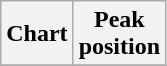<table class="wikitable sortable plainrowheaders" style="text-align:center;" border="1">
<tr>
<th scope="col">Chart</th>
<th scope="col">Peak<br>position</th>
</tr>
<tr>
</tr>
</table>
